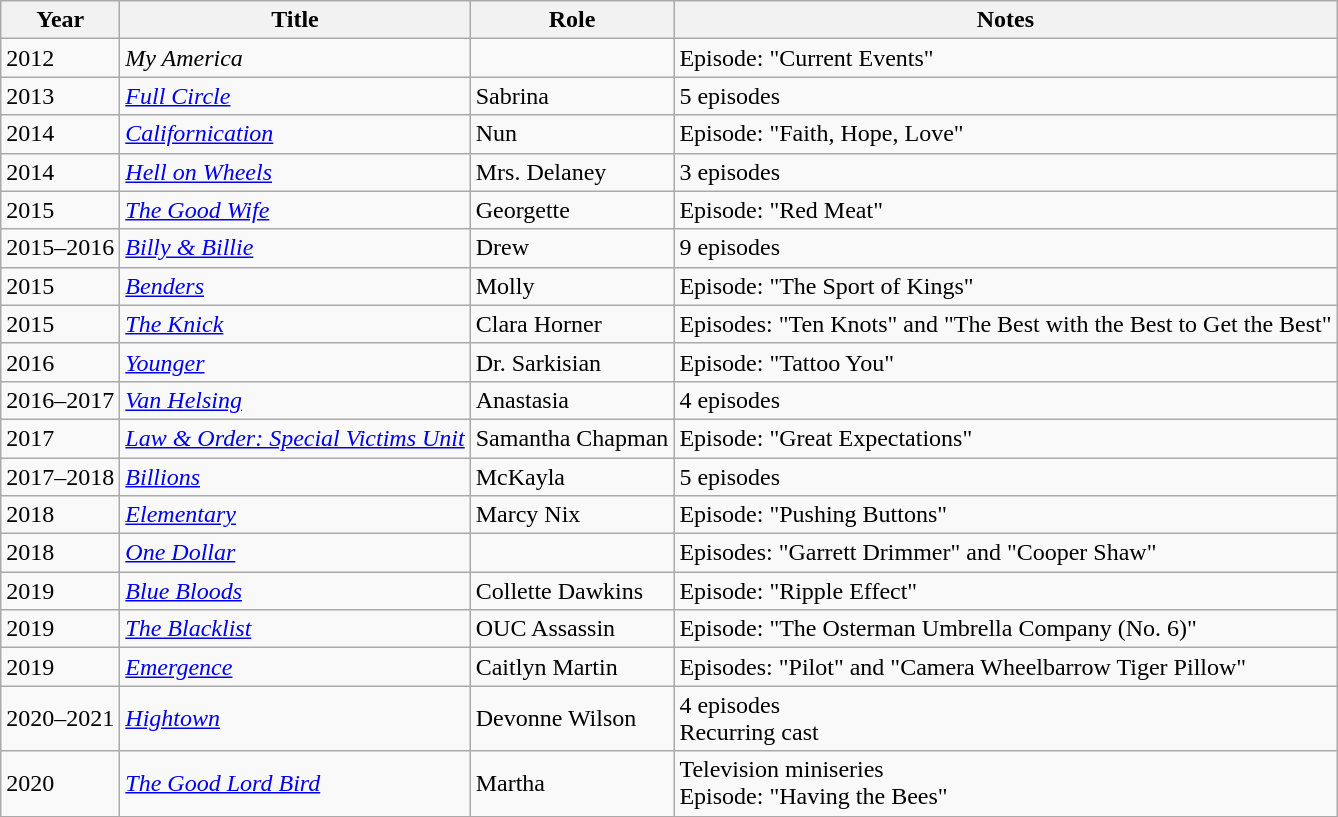<table class="wikitable sortable">
<tr>
<th>Year</th>
<th>Title</th>
<th>Role</th>
<th>Notes</th>
</tr>
<tr>
<td>2012</td>
<td><em>My America</em></td>
<td></td>
<td>Episode: "Current Events"</td>
</tr>
<tr>
<td>2013</td>
<td><em><a href='#'>Full Circle</a></em></td>
<td>Sabrina</td>
<td>5 episodes</td>
</tr>
<tr>
<td>2014</td>
<td><em><a href='#'>Californication</a></em></td>
<td>Nun</td>
<td>Episode: "Faith, Hope, Love"</td>
</tr>
<tr>
<td>2014</td>
<td><em><a href='#'>Hell on Wheels</a></em></td>
<td>Mrs. Delaney</td>
<td>3 episodes</td>
</tr>
<tr>
<td>2015</td>
<td><em><a href='#'>The Good Wife</a></em></td>
<td>Georgette</td>
<td>Episode: "Red Meat"</td>
</tr>
<tr>
<td>2015–2016</td>
<td><em><a href='#'>Billy & Billie</a></em></td>
<td>Drew</td>
<td>9 episodes</td>
</tr>
<tr>
<td>2015</td>
<td><em><a href='#'>Benders</a></em></td>
<td>Molly</td>
<td>Episode: "The Sport of Kings"</td>
</tr>
<tr>
<td>2015</td>
<td><em><a href='#'>The Knick</a></em></td>
<td>Clara Horner</td>
<td>Episodes: "Ten Knots" and "The Best with the Best to Get the Best"</td>
</tr>
<tr>
<td>2016</td>
<td><em><a href='#'>Younger</a></em></td>
<td>Dr. Sarkisian</td>
<td>Episode: "Tattoo You"</td>
</tr>
<tr>
<td>2016–2017</td>
<td><em><a href='#'>Van Helsing</a></em></td>
<td>Anastasia</td>
<td>4 episodes</td>
</tr>
<tr>
<td>2017</td>
<td><em><a href='#'>Law & Order: Special Victims Unit</a></em></td>
<td>Samantha Chapman</td>
<td>Episode: "Great Expectations"</td>
</tr>
<tr>
<td>2017–2018</td>
<td><em><a href='#'>Billions</a></em></td>
<td>McKayla</td>
<td>5 episodes</td>
</tr>
<tr>
<td>2018</td>
<td><em><a href='#'>Elementary</a></em></td>
<td>Marcy Nix</td>
<td>Episode: "Pushing Buttons"</td>
</tr>
<tr>
<td>2018</td>
<td><em><a href='#'>One Dollar</a></em></td>
<td></td>
<td>Episodes: "Garrett Drimmer" and "Cooper Shaw"</td>
</tr>
<tr>
<td>2019</td>
<td><em><a href='#'>Blue Bloods</a></em></td>
<td>Collette Dawkins</td>
<td>Episode: "Ripple Effect"</td>
</tr>
<tr>
<td>2019</td>
<td><em><a href='#'>The Blacklist</a></em></td>
<td>OUC Assassin</td>
<td>Episode: "The Osterman Umbrella Company (No. 6)"</td>
</tr>
<tr>
<td>2019</td>
<td><em><a href='#'>Emergence</a></em></td>
<td>Caitlyn Martin</td>
<td>Episodes: "Pilot" and "Camera Wheelbarrow Tiger Pillow"</td>
</tr>
<tr>
<td>2020–2021</td>
<td><em><a href='#'>Hightown</a></em></td>
<td>Devonne Wilson</td>
<td>4 episodes<br>Recurring cast</td>
</tr>
<tr>
<td>2020</td>
<td><em><a href='#'>The Good Lord Bird</a></em></td>
<td>Martha</td>
<td>Television miniseries<br>Episode: "Having the Bees"</td>
</tr>
</table>
